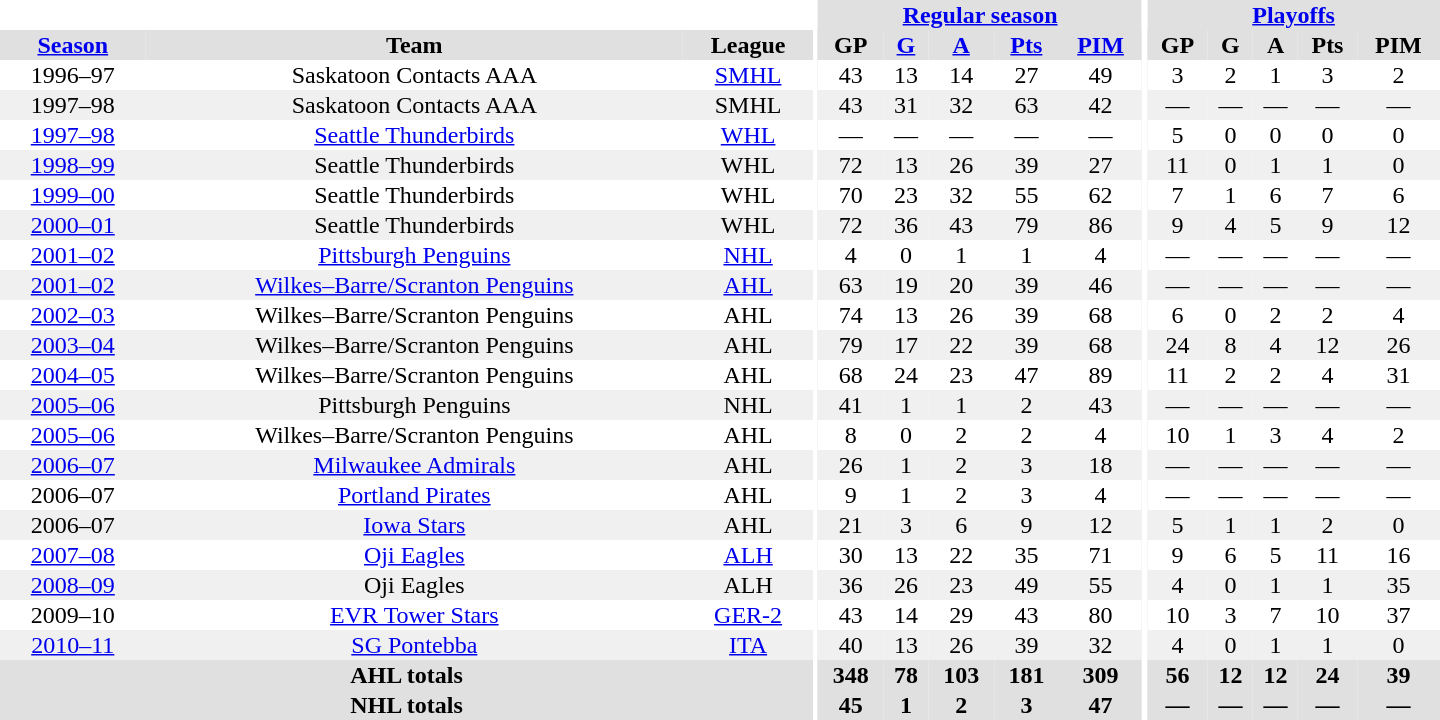<table border="0" cellpadding="1" cellspacing="0" style="text-align:center; width:60em">
<tr bgcolor="#e0e0e0">
<th colspan="3" bgcolor="#ffffff"></th>
<th rowspan="100" bgcolor="#ffffff"></th>
<th colspan="5"><a href='#'>Regular season</a></th>
<th rowspan="100" bgcolor="#ffffff"></th>
<th colspan="5"><a href='#'>Playoffs</a></th>
</tr>
<tr bgcolor="#e0e0e0">
<th><a href='#'>Season</a></th>
<th>Team</th>
<th>League</th>
<th>GP</th>
<th><a href='#'>G</a></th>
<th><a href='#'>A</a></th>
<th><a href='#'>Pts</a></th>
<th><a href='#'>PIM</a></th>
<th>GP</th>
<th>G</th>
<th>A</th>
<th>Pts</th>
<th>PIM</th>
</tr>
<tr>
<td>1996–97</td>
<td>Saskatoon Contacts AAA</td>
<td><a href='#'>SMHL</a></td>
<td>43</td>
<td>13</td>
<td>14</td>
<td>27</td>
<td>49</td>
<td>3</td>
<td>2</td>
<td>1</td>
<td>3</td>
<td>2</td>
</tr>
<tr bgcolor="#f0f0f0">
<td>1997–98</td>
<td>Saskatoon Contacts AAA</td>
<td>SMHL</td>
<td>43</td>
<td>31</td>
<td>32</td>
<td>63</td>
<td>42</td>
<td>—</td>
<td>—</td>
<td>—</td>
<td>—</td>
<td>—</td>
</tr>
<tr>
<td><a href='#'>1997–98</a></td>
<td><a href='#'>Seattle Thunderbirds</a></td>
<td><a href='#'>WHL</a></td>
<td>—</td>
<td>—</td>
<td>—</td>
<td>—</td>
<td>—</td>
<td>5</td>
<td>0</td>
<td>0</td>
<td>0</td>
<td>0</td>
</tr>
<tr bgcolor="#f0f0f0">
<td><a href='#'>1998–99</a></td>
<td>Seattle Thunderbirds</td>
<td>WHL</td>
<td>72</td>
<td>13</td>
<td>26</td>
<td>39</td>
<td>27</td>
<td>11</td>
<td>0</td>
<td>1</td>
<td>1</td>
<td>0</td>
</tr>
<tr>
<td><a href='#'>1999–00</a></td>
<td>Seattle Thunderbirds</td>
<td>WHL</td>
<td>70</td>
<td>23</td>
<td>32</td>
<td>55</td>
<td>62</td>
<td>7</td>
<td>1</td>
<td>6</td>
<td>7</td>
<td>6</td>
</tr>
<tr bgcolor="#f0f0f0">
<td><a href='#'>2000–01</a></td>
<td>Seattle Thunderbirds</td>
<td>WHL</td>
<td>72</td>
<td>36</td>
<td>43</td>
<td>79</td>
<td>86</td>
<td>9</td>
<td>4</td>
<td>5</td>
<td>9</td>
<td>12</td>
</tr>
<tr>
<td><a href='#'>2001–02</a></td>
<td><a href='#'>Pittsburgh Penguins</a></td>
<td><a href='#'>NHL</a></td>
<td>4</td>
<td>0</td>
<td>1</td>
<td>1</td>
<td>4</td>
<td>—</td>
<td>—</td>
<td>—</td>
<td>—</td>
<td>—</td>
</tr>
<tr bgcolor="#f0f0f0">
<td><a href='#'>2001–02</a></td>
<td><a href='#'>Wilkes–Barre/Scranton Penguins</a></td>
<td><a href='#'>AHL</a></td>
<td>63</td>
<td>19</td>
<td>20</td>
<td>39</td>
<td>46</td>
<td>—</td>
<td>—</td>
<td>—</td>
<td>—</td>
<td>—</td>
</tr>
<tr>
<td><a href='#'>2002–03</a></td>
<td>Wilkes–Barre/Scranton Penguins</td>
<td>AHL</td>
<td>74</td>
<td>13</td>
<td>26</td>
<td>39</td>
<td>68</td>
<td>6</td>
<td>0</td>
<td>2</td>
<td>2</td>
<td>4</td>
</tr>
<tr bgcolor="#f0f0f0">
<td><a href='#'>2003–04</a></td>
<td>Wilkes–Barre/Scranton Penguins</td>
<td>AHL</td>
<td>79</td>
<td>17</td>
<td>22</td>
<td>39</td>
<td>68</td>
<td>24</td>
<td>8</td>
<td>4</td>
<td>12</td>
<td>26</td>
</tr>
<tr>
<td><a href='#'>2004–05</a></td>
<td>Wilkes–Barre/Scranton Penguins</td>
<td>AHL</td>
<td>68</td>
<td>24</td>
<td>23</td>
<td>47</td>
<td>89</td>
<td>11</td>
<td>2</td>
<td>2</td>
<td>4</td>
<td>31</td>
</tr>
<tr bgcolor="#f0f0f0">
<td><a href='#'>2005–06</a></td>
<td>Pittsburgh Penguins</td>
<td>NHL</td>
<td>41</td>
<td>1</td>
<td>1</td>
<td>2</td>
<td>43</td>
<td>—</td>
<td>—</td>
<td>—</td>
<td>—</td>
<td>—</td>
</tr>
<tr>
<td><a href='#'>2005–06</a></td>
<td>Wilkes–Barre/Scranton Penguins</td>
<td>AHL</td>
<td>8</td>
<td>0</td>
<td>2</td>
<td>2</td>
<td>4</td>
<td>10</td>
<td>1</td>
<td>3</td>
<td>4</td>
<td>2</td>
</tr>
<tr bgcolor="#f0f0f0">
<td><a href='#'>2006–07</a></td>
<td><a href='#'>Milwaukee Admirals</a></td>
<td>AHL</td>
<td>26</td>
<td>1</td>
<td>2</td>
<td>3</td>
<td>18</td>
<td>—</td>
<td>—</td>
<td>—</td>
<td>—</td>
<td>—</td>
</tr>
<tr>
<td>2006–07</td>
<td><a href='#'>Portland Pirates</a></td>
<td>AHL</td>
<td>9</td>
<td>1</td>
<td>2</td>
<td>3</td>
<td>4</td>
<td>—</td>
<td>—</td>
<td>—</td>
<td>—</td>
<td>—</td>
</tr>
<tr bgcolor="#f0f0f0">
<td>2006–07</td>
<td><a href='#'>Iowa Stars</a></td>
<td>AHL</td>
<td>21</td>
<td>3</td>
<td>6</td>
<td>9</td>
<td>12</td>
<td>5</td>
<td>1</td>
<td>1</td>
<td>2</td>
<td>0</td>
</tr>
<tr>
<td><a href='#'>2007–08</a></td>
<td><a href='#'>Oji Eagles</a></td>
<td><a href='#'>ALH</a></td>
<td>30</td>
<td>13</td>
<td>22</td>
<td>35</td>
<td>71</td>
<td>9</td>
<td>6</td>
<td>5</td>
<td>11</td>
<td>16</td>
</tr>
<tr bgcolor="#f0f0f0">
<td><a href='#'>2008–09</a></td>
<td>Oji Eagles</td>
<td>ALH</td>
<td>36</td>
<td>26</td>
<td>23</td>
<td>49</td>
<td>55</td>
<td>4</td>
<td>0</td>
<td>1</td>
<td>1</td>
<td>35</td>
</tr>
<tr>
<td>2009–10</td>
<td><a href='#'>EVR Tower Stars</a></td>
<td><a href='#'>GER-2</a></td>
<td>43</td>
<td>14</td>
<td>29</td>
<td>43</td>
<td>80</td>
<td>10</td>
<td>3</td>
<td>7</td>
<td>10</td>
<td>37</td>
</tr>
<tr bgcolor="#f0f0f0">
<td><a href='#'>2010–11</a></td>
<td><a href='#'>SG Pontebba</a></td>
<td><a href='#'>ITA</a></td>
<td>40</td>
<td>13</td>
<td>26</td>
<td>39</td>
<td>32</td>
<td>4</td>
<td>0</td>
<td>1</td>
<td>1</td>
<td>0</td>
</tr>
<tr bgcolor="#e0e0e0">
<th colspan="3">AHL totals</th>
<th>348</th>
<th>78</th>
<th>103</th>
<th>181</th>
<th>309</th>
<th>56</th>
<th>12</th>
<th>12</th>
<th>24</th>
<th>39</th>
</tr>
<tr bgcolor="#e0e0e0">
<th colspan="3">NHL totals</th>
<th>45</th>
<th>1</th>
<th>2</th>
<th>3</th>
<th>47</th>
<th>—</th>
<th>—</th>
<th>—</th>
<th>—</th>
<th>—</th>
</tr>
</table>
